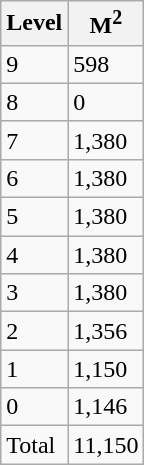<table class="wikitable" border="1">
<tr>
<th>Level</th>
<th>M<sup>2</sup></th>
</tr>
<tr>
<td>9</td>
<td>598</td>
</tr>
<tr>
<td>8</td>
<td>0</td>
</tr>
<tr>
<td>7</td>
<td>1,380</td>
</tr>
<tr>
<td>6</td>
<td>1,380</td>
</tr>
<tr>
<td>5</td>
<td>1,380</td>
</tr>
<tr>
<td>4</td>
<td>1,380</td>
</tr>
<tr>
<td>3</td>
<td>1,380</td>
</tr>
<tr>
<td>2</td>
<td>1,356</td>
</tr>
<tr>
<td>1</td>
<td>1,150</td>
</tr>
<tr>
<td>0</td>
<td>1,146</td>
</tr>
<tr>
<td>Total</td>
<td>11,150</td>
</tr>
</table>
